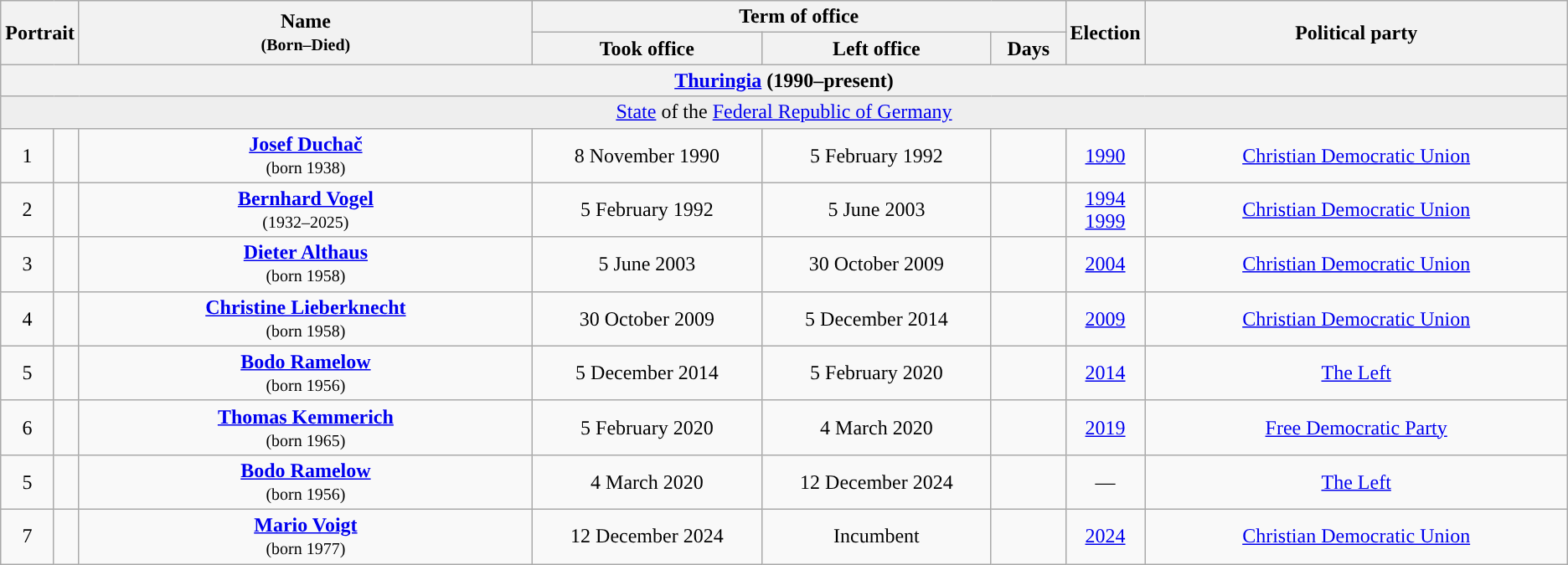<table class="wikitable" style="text-align:center; border:1px #AAAAFF solid">
<tr>
<th width=80px rowspan=2 colspan=2>Portrait</th>
<th width=30% rowspan=2>Name<br><small>(Born–Died)</small></th>
<th width=35% colspan=3>Term of office</th>
<th rowspan="2">Election</th>
<th rowspan="2" width="28%">Political party</th>
</tr>
<tr>
<th>Took office</th>
<th>Left office</th>
<th>Days</th>
</tr>
<tr>
<th colspan="8"><a href='#'>Thuringia</a> (1990–present)</th>
</tr>
<tr>
<td bgcolor=#EEEEEE colspan=8><a href='#'>State</a> of the <a href='#'>Federal Republic of Germany</a></td>
</tr>
<tr>
<td style="background:">1</td>
<td></td>
<td><strong><a href='#'>Josef Duchač</a></strong><br><small>(born 1938)</small></td>
<td>8 November 1990</td>
<td>5 February 1992<br></td>
<td></td>
<td><a href='#'>1990</a></td>
<td><a href='#'>Christian Democratic Union</a></td>
</tr>
<tr>
<td style="background:">2</td>
<td></td>
<td><strong><a href='#'>Bernhard Vogel</a></strong><br><small>(1932–2025)</small></td>
<td>5 February 1992</td>
<td>5 June 2003<br></td>
<td></td>
<td><a href='#'>1994</a><br><a href='#'>1999</a></td>
<td><a href='#'>Christian Democratic Union</a></td>
</tr>
<tr>
<td style="background:">3</td>
<td></td>
<td><strong><a href='#'>Dieter Althaus</a></strong><br><small>(born 1958)</small></td>
<td>5 June 2003</td>
<td>30 October 2009<br></td>
<td></td>
<td><a href='#'>2004</a></td>
<td><a href='#'>Christian Democratic Union</a></td>
</tr>
<tr>
<td style="background:">4</td>
<td></td>
<td><strong><a href='#'>Christine Lieberknecht</a></strong><br><small>(born 1958)</small></td>
<td>30 October 2009</td>
<td>5 December 2014</td>
<td></td>
<td><a href='#'>2009</a></td>
<td><a href='#'>Christian Democratic Union</a></td>
</tr>
<tr>
<td style="background:">5</td>
<td></td>
<td><strong><a href='#'>Bodo Ramelow</a></strong><br><small>(born 1956)</small><br></td>
<td>5 December 2014</td>
<td>5 February 2020</td>
<td></td>
<td><a href='#'>2014</a></td>
<td><a href='#'>The Left</a></td>
</tr>
<tr>
<td style="background:">6</td>
<td></td>
<td><strong><a href='#'>Thomas Kemmerich</a></strong><br><small>(born 1965)</small></td>
<td>5 February 2020</td>
<td>4 March 2020<br></td>
<td></td>
<td><a href='#'>2019</a></td>
<td><a href='#'>Free Democratic Party</a></td>
</tr>
<tr>
<td style="background:">5</td>
<td></td>
<td><strong><a href='#'>Bodo Ramelow</a></strong><br><small>(born 1956)</small><br></td>
<td>4 March 2020</td>
<td>12 December 2024</td>
<td></td>
<td>—</td>
<td><a href='#'>The Left</a></td>
</tr>
<tr>
<td style="background:">7</td>
<td></td>
<td><strong><a href='#'>Mario Voigt</a></strong><br><small>(born 1977)</small></td>
<td>12 December 2024</td>
<td>Incumbent</td>
<td></td>
<td><a href='#'>2024</a></td>
<td><a href='#'>Christian Democratic Union</a></td>
</tr>
</table>
